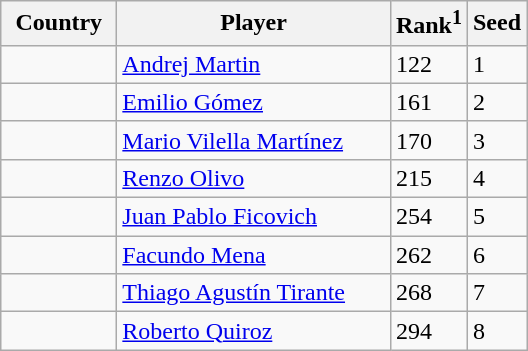<table class="sortable wikitable">
<tr>
<th width="70">Country</th>
<th width="175">Player</th>
<th>Rank<sup>1</sup></th>
<th>Seed</th>
</tr>
<tr>
<td></td>
<td><a href='#'>Andrej Martin</a></td>
<td>122</td>
<td>1</td>
</tr>
<tr>
<td></td>
<td><a href='#'>Emilio Gómez</a></td>
<td>161</td>
<td>2</td>
</tr>
<tr>
<td></td>
<td><a href='#'>Mario Vilella Martínez</a></td>
<td>170</td>
<td>3</td>
</tr>
<tr>
<td></td>
<td><a href='#'>Renzo Olivo</a></td>
<td>215</td>
<td>4</td>
</tr>
<tr>
<td></td>
<td><a href='#'>Juan Pablo Ficovich</a></td>
<td>254</td>
<td>5</td>
</tr>
<tr>
<td></td>
<td><a href='#'>Facundo Mena</a></td>
<td>262</td>
<td>6</td>
</tr>
<tr>
<td></td>
<td><a href='#'>Thiago Agustín Tirante</a></td>
<td>268</td>
<td>7</td>
</tr>
<tr>
<td></td>
<td><a href='#'>Roberto Quiroz</a></td>
<td>294</td>
<td>8</td>
</tr>
</table>
